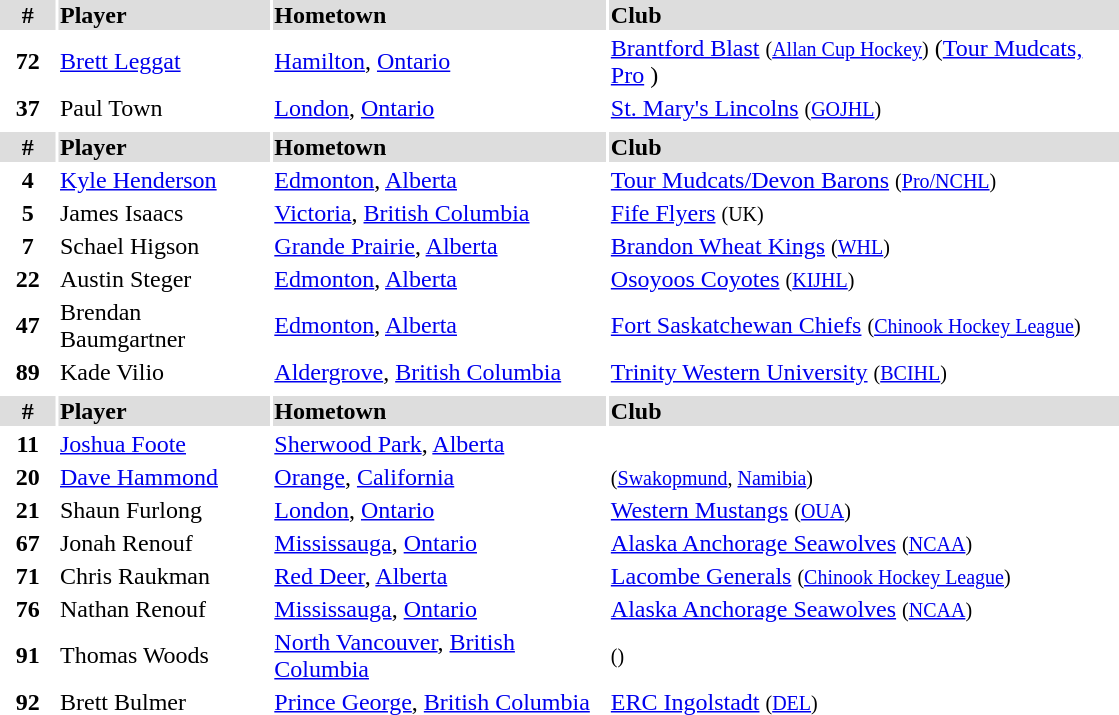<table width=750>
<tr>
<th colspan=9></th>
</tr>
<tr bgcolor="#dddddd">
<th width=5%>#</th>
<td align=left!!width=35%><strong>Player</strong></td>
<td align=center!!width=20%><strong>Hometown</strong></td>
<td align=center!!width=35%><strong>Club</strong></td>
</tr>
<tr>
<th><strong>72</strong></th>
<td><a href='#'>Brett Leggat</a></td>
<td><a href='#'>Hamilton</a>, <a href='#'>Ontario</a></td>
<td> <a href='#'>Brantford Blast</a> <small>(<a href='#'>Allan Cup Hockey</a>)</small> (<a href='#'>Tour Mudcats, Pro</a> )</td>
</tr>
<tr>
<th><strong>37</strong></th>
<td>Paul Town</td>
<td><a href='#'>London</a>, <a href='#'>Ontario</a></td>
<td><a href='#'>St. Mary's Lincolns</a> <small>(<a href='#'>GOJHL</a>) </small></td>
</tr>
<tr>
<th colspan=9></th>
</tr>
<tr bgcolor="#dddddd">
<th width=5%>#</th>
<td align=left!!width=35%><strong>Player</strong></td>
<td align=center!!width=20%><strong>Hometown</strong></td>
<td align=center!!width=35%><strong>Club</strong></td>
</tr>
<tr>
<th><strong>4</strong></th>
<td><a href='#'>Kyle Henderson</a></td>
<td><a href='#'>Edmonton</a>, <a href='#'>Alberta</a></td>
<td> <a href='#'>Tour Mudcats/Devon Barons</a> <small>(<a href='#'>Pro/NCHL</a>)</small></td>
</tr>
<tr>
<th><strong>5</strong></th>
<td>James Isaacs</td>
<td><a href='#'>Victoria</a>, <a href='#'>British Columbia</a></td>
<td> <a href='#'>Fife Flyers</a> <small>(UK)</small></td>
</tr>
<tr>
<th><strong>7</strong></th>
<td>Schael Higson</td>
<td><a href='#'>Grande Prairie</a>, <a href='#'>Alberta</a></td>
<td> <a href='#'>Brandon Wheat Kings</a> <small>(<a href='#'>WHL</a>)</small></td>
</tr>
<tr>
<th><strong>22</strong></th>
<td>Austin Steger</td>
<td><a href='#'>Edmonton</a>, <a href='#'>Alberta</a></td>
<td> <a href='#'>Osoyoos Coyotes</a> <small>(<a href='#'>KIJHL</a>)</small></td>
</tr>
<tr>
<th><strong>47</strong></th>
<td>Brendan Baumgartner</td>
<td><a href='#'>Edmonton</a>, <a href='#'>Alberta</a></td>
<td> <a href='#'>Fort Saskatchewan Chiefs</a> <small>(<a href='#'>Chinook Hockey League</a>)</small></td>
</tr>
<tr>
<th><strong>89</strong></th>
<td>Kade Vilio</td>
<td><a href='#'>Aldergrove</a>, <a href='#'>British Columbia</a></td>
<td> <a href='#'>Trinity Western University</a> <small>(<a href='#'>BCIHL</a>)</small></td>
</tr>
<tr>
<th colspan=9></th>
</tr>
<tr bgcolor="#dddddd">
<th width=5%>#</th>
<td align=left!!width=35%><strong>Player</strong></td>
<td align=center!!width=20%><strong>Hometown</strong></td>
<td align=center!!width=35%><strong>Club</strong></td>
</tr>
<tr>
<th><strong>11</strong></th>
<td><a href='#'>Joshua Foote</a></td>
<td><a href='#'>Sherwood Park</a>, <a href='#'>Alberta</a></td>
<td></td>
</tr>
<tr>
<th><strong>20</strong></th>
<td><a href='#'>Dave Hammond</a></td>
<td><a href='#'>Orange</a>, <a href='#'>California</a></td>
<td>  <small>(<a href='#'>Swakopmund</a>, <a href='#'>Namibia</a>)</small></td>
</tr>
<tr>
<th><strong>21</strong></th>
<td>Shaun Furlong</td>
<td><a href='#'>London</a>, <a href='#'>Ontario</a></td>
<td> <a href='#'>Western Mustangs</a> <small>(<a href='#'>OUA</a>)</small></td>
</tr>
<tr>
<th><strong>67</strong></th>
<td>Jonah Renouf</td>
<td><a href='#'>Mississauga</a>, <a href='#'>Ontario</a></td>
<td> <a href='#'>Alaska Anchorage Seawolves</a> <small>(<a href='#'>NCAA</a>)</small></td>
</tr>
<tr>
<th><strong>71</strong></th>
<td>Chris Raukman</td>
<td><a href='#'>Red Deer</a>, <a href='#'>Alberta</a></td>
<td> <a href='#'>Lacombe Generals</a> <small>(<a href='#'>Chinook Hockey League</a>)</small></td>
</tr>
<tr>
<th>76</th>
<td>Nathan Renouf</td>
<td><a href='#'>Mississauga</a>, <a href='#'>Ontario</a></td>
<td> <a href='#'>Alaska Anchorage Seawolves</a> <small>(<a href='#'>NCAA</a>)</small></td>
</tr>
<tr>
<th>91</th>
<td>Thomas Woods</td>
<td><a href='#'>North Vancouver</a>, <a href='#'>British Columbia</a></td>
<td>  <small>()</small></td>
</tr>
<tr>
<th>92</th>
<td>Brett Bulmer</td>
<td><a href='#'>Prince George</a>, <a href='#'>British Columbia</a></td>
<td> <a href='#'>ERC Ingolstadt</a> <small>(<a href='#'>DEL</a>)</small></td>
</tr>
</table>
